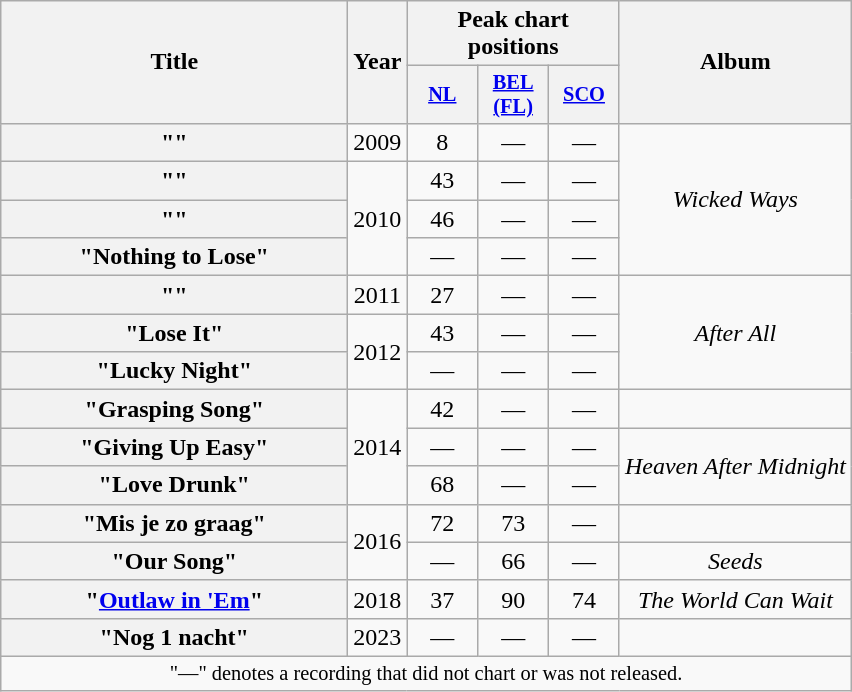<table class="wikitable plainrowheaders" style="text-align:center;">
<tr>
<th scope="col" rowspan="2" style="width:14em;">Title</th>
<th scope="col" rowspan="2" style="width:1em;">Year</th>
<th scope="col" colspan="3">Peak chart positions</th>
<th scope="col" rowspan="2">Album</th>
</tr>
<tr>
<th scope="col" style="width:3em;font-size:85%;"><a href='#'>NL</a><br></th>
<th scope="col" style="width:3em;font-size:85%;"><a href='#'>BEL<br>(FL)</a><br></th>
<th scope="col" style="width:3em;font-size:85%;"><a href='#'>SCO</a><br></th>
</tr>
<tr>
<th scope="row">""</th>
<td>2009</td>
<td>8</td>
<td>—</td>
<td>—</td>
<td rowspan="4"><em>Wicked Ways</em></td>
</tr>
<tr>
<th scope="row">""</th>
<td rowspan="3">2010</td>
<td>43</td>
<td>—</td>
<td>—</td>
</tr>
<tr>
<th scope="row">""</th>
<td>46</td>
<td>—</td>
<td>—</td>
</tr>
<tr>
<th scope="row">"Nothing to Lose"</th>
<td>—</td>
<td>—</td>
<td>—</td>
</tr>
<tr>
<th scope="row">""</th>
<td>2011</td>
<td>27</td>
<td>—</td>
<td>—</td>
<td rowspan="3"><em>After All</em></td>
</tr>
<tr>
<th scope="row">"Lose It"</th>
<td rowspan="2">2012</td>
<td>43</td>
<td>—</td>
<td>—</td>
</tr>
<tr>
<th scope="row">"Lucky Night"</th>
<td>—</td>
<td>—</td>
<td>—</td>
</tr>
<tr>
<th scope="row">"Grasping Song"</th>
<td rowspan="3">2014</td>
<td>42</td>
<td>—</td>
<td>—</td>
<td></td>
</tr>
<tr>
<th scope="row">"Giving Up Easy"</th>
<td>—</td>
<td>—</td>
<td>—</td>
<td rowspan="2"><em>Heaven After Midnight</em></td>
</tr>
<tr>
<th scope="row">"Love Drunk"</th>
<td>68</td>
<td>—</td>
<td>—</td>
</tr>
<tr>
<th scope="row">"Mis je zo graag"</th>
<td rowspan="2">2016</td>
<td>72</td>
<td>73</td>
<td>—</td>
<td></td>
</tr>
<tr>
<th scope="row">"Our Song"</th>
<td>—</td>
<td>66</td>
<td>—</td>
<td><em>Seeds</em></td>
</tr>
<tr>
<th scope="row">"<a href='#'>Outlaw in 'Em</a>"</th>
<td>2018</td>
<td>37</td>
<td>90</td>
<td>74</td>
<td><em>The World Can Wait</em></td>
</tr>
<tr>
<th scope="row">"Nog 1 nacht"</th>
<td>2023</td>
<td>—</td>
<td>—</td>
<td>—</td>
<td></td>
</tr>
<tr>
<td colspan="20" style="text-align:center; font-size:85%;">"—" denotes a recording that did not chart or was not released.</td>
</tr>
</table>
